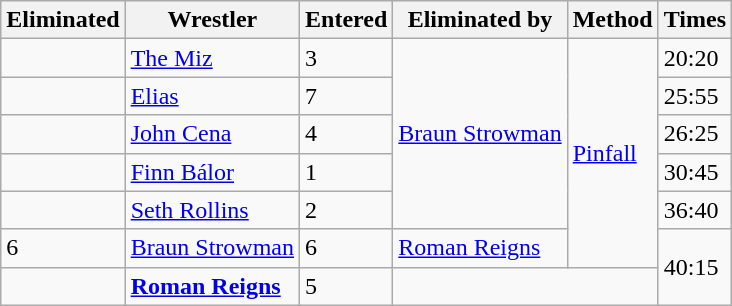<table class="wikitable sortable">
<tr>
<th>Eliminated</th>
<th>Wrestler</th>
<th>Entered</th>
<th>Eliminated by</th>
<th>Method</th>
<th>Times</th>
</tr>
<tr>
<td></td>
<td><a href='#'>The Miz</a></td>
<td>3</td>
<td rowspan=5><a href='#'>Braun Strowman</a></td>
<td rowspan=6><a href='#'>Pinfall</a></td>
<td>20:20</td>
</tr>
<tr>
<td></td>
<td><a href='#'>Elias</a></td>
<td>7</td>
<td>25:55</td>
</tr>
<tr>
<td></td>
<td><a href='#'>John Cena</a></td>
<td>4</td>
<td>26:25</td>
</tr>
<tr>
<td></td>
<td><a href='#'>Finn Bálor</a></td>
<td>1</td>
<td>30:45</td>
</tr>
<tr>
<td></td>
<td><a href='#'>Seth Rollins</a></td>
<td>2</td>
<td>36:40</td>
</tr>
<tr>
<td>6</td>
<td><a href='#'>Braun Strowman</a></td>
<td>6</td>
<td><a href='#'>Roman Reigns</a></td>
<td rowspan=2>40:15</td>
</tr>
<tr>
<td></td>
<td><strong><a href='#'>Roman Reigns</a></strong></td>
<td>5</td>
<td colspan="2"></td>
</tr>
</table>
